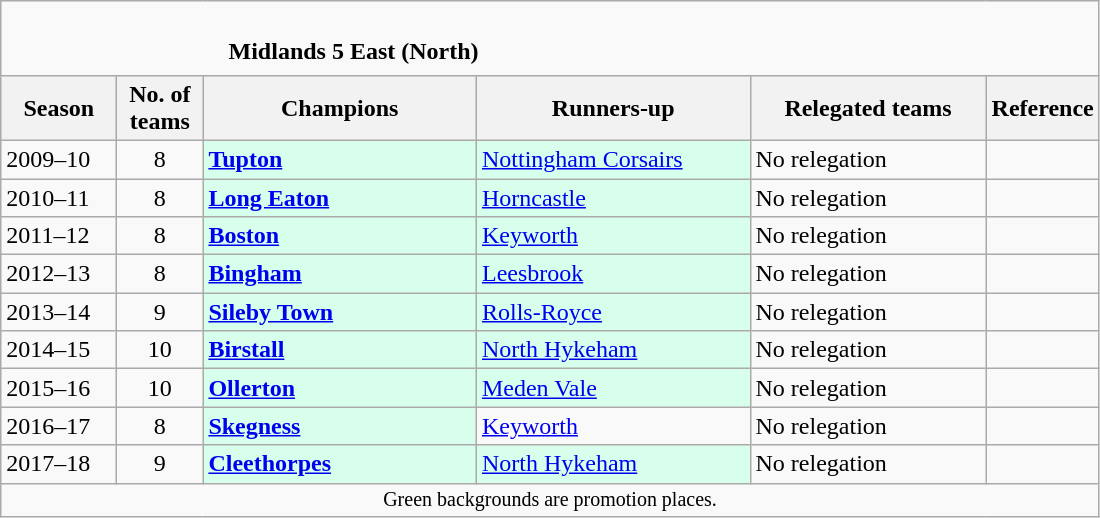<table class="wikitable">
<tr>
<td colspan="11" cellpadding="0" cellspacing="0"><br><table border="0" style="width:100%" cellpadding="0" cellspacing="0">
<tr>
<td style="width:20%;border:0"></td>
<td style="border:0"><strong>Midlands 5 East (North)</strong></td>
<td style="width:20%;border:0"></td>
</tr>
</table>
</td>
</tr>
<tr>
<th style="width:70px">Season</th>
<th style="width:50px">No. of teams</th>
<th style="width:175px">Champions</th>
<th style="width:175px">Runners-up</th>
<th style="width:150px">Relegated teams</th>
<th style="width:50px">Reference</th>
</tr>
<tr>
<td>2009–10</td>
<td style="text-align:center">8</td>
<td style="background:#d8ffeb"><strong><a href='#'>Tupton</a></strong></td>
<td style="background:#d8ffeb"><a href='#'>Nottingham Corsairs</a></td>
<td>No relegation</td>
<td></td>
</tr>
<tr>
<td>2010–11</td>
<td style="text-align:center">8</td>
<td style="background:#d8ffeb"><strong><a href='#'>Long Eaton</a></strong></td>
<td style="background:#d8ffeb"><a href='#'>Horncastle</a></td>
<td>No relegation</td>
<td></td>
</tr>
<tr>
<td>2011–12</td>
<td style="text-align:center">8</td>
<td style="background:#d8ffeb"><strong><a href='#'>Boston</a></strong></td>
<td style="background:#d8ffeb"><a href='#'>Keyworth</a></td>
<td>No relegation</td>
<td></td>
</tr>
<tr>
<td>2012–13</td>
<td style="text-align:center">8</td>
<td style="background:#d8ffeb"><strong><a href='#'>Bingham</a></strong></td>
<td style="background:#d8ffeb"><a href='#'>Leesbrook</a></td>
<td>No relegation</td>
<td></td>
</tr>
<tr>
<td>2013–14</td>
<td style="text-align:center">9</td>
<td style="background:#d8ffeb"><strong><a href='#'>Sileby Town</a></strong></td>
<td style="background:#d8ffeb"><a href='#'>Rolls-Royce</a></td>
<td>No relegation</td>
<td></td>
</tr>
<tr>
<td>2014–15</td>
<td style="text-align:center">10</td>
<td style="background:#d8ffeb"><strong><a href='#'>Birstall</a></strong></td>
<td style="background:#d8ffeb"><a href='#'>North Hykeham</a></td>
<td>No relegation</td>
<td></td>
</tr>
<tr>
<td>2015–16</td>
<td style="text-align:center">10</td>
<td style="background:#d8ffeb"><strong><a href='#'>Ollerton</a></strong></td>
<td style="background:#d8ffeb"><a href='#'>Meden Vale</a></td>
<td>No relegation</td>
<td></td>
</tr>
<tr>
<td>2016–17</td>
<td style="text-align:center">8</td>
<td style="background:#d8ffeb"><strong><a href='#'>Skegness</a></strong></td>
<td><a href='#'>Keyworth</a></td>
<td>No relegation</td>
<td></td>
</tr>
<tr>
<td>2017–18</td>
<td style="text-align:center">9</td>
<td style="background:#d8ffeb"><strong><a href='#'>Cleethorpes</a></strong></td>
<td style="background:#d8ffeb"><a href='#'>North Hykeham</a></td>
<td>No relegation</td>
<td></td>
</tr>
<tr>
<td colspan="15" style="border:0;font-size:smaller;text-align:center">Green backgrounds are promotion places.</td>
</tr>
</table>
